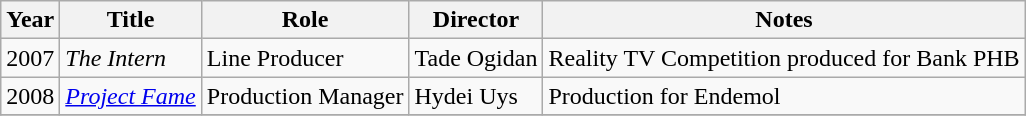<table class="wikitable">
<tr>
<th>Year</th>
<th>Title</th>
<th>Role</th>
<th>Director</th>
<th>Notes</th>
</tr>
<tr>
<td>2007</td>
<td><em>The Intern</em></td>
<td>Line Producer</td>
<td>Tade Ogidan</td>
<td>Reality TV Competition produced for Bank PHB</td>
</tr>
<tr>
<td>2008</td>
<td><em><a href='#'>Project Fame</a></em></td>
<td>Production Manager</td>
<td>Hydei Uys</td>
<td>Production for Endemol</td>
</tr>
<tr>
</tr>
</table>
